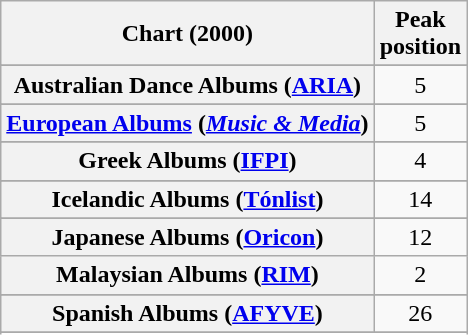<table class="wikitable sortable plainrowheaders" style="text-align:center">
<tr>
<th scope="col">Chart (2000)</th>
<th scope="col">Peak<br>position</th>
</tr>
<tr>
</tr>
<tr>
<th scope="row">Australian Dance Albums (<a href='#'>ARIA</a>)</th>
<td>5</td>
</tr>
<tr>
</tr>
<tr>
</tr>
<tr>
</tr>
<tr>
</tr>
<tr>
</tr>
<tr>
<th scope="row"><a href='#'>European Albums</a> (<em><a href='#'>Music & Media</a></em>)</th>
<td>5</td>
</tr>
<tr>
</tr>
<tr>
</tr>
<tr>
</tr>
<tr>
<th scope="row">Greek Albums (<a href='#'>IFPI</a>)</th>
<td>4</td>
</tr>
<tr>
</tr>
<tr>
<th scope="row">Icelandic Albums (<a href='#'>Tónlist</a>)</th>
<td>14</td>
</tr>
<tr>
</tr>
<tr>
</tr>
<tr>
<th scope="row">Japanese Albums (<a href='#'>Oricon</a>)</th>
<td>12</td>
</tr>
<tr>
<th scope="row">Malaysian Albums (<a href='#'>RIM</a>)</th>
<td>2</td>
</tr>
<tr>
</tr>
<tr>
</tr>
<tr>
</tr>
<tr>
</tr>
<tr>
<th scope="row">Spanish Albums (<a href='#'>AFYVE</a>)</th>
<td>26</td>
</tr>
<tr>
</tr>
<tr>
</tr>
<tr>
</tr>
<tr>
</tr>
</table>
